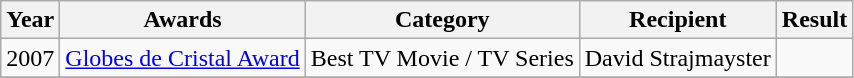<table class="wikitable sortable">
<tr>
<th>Year</th>
<th>Awards</th>
<th>Category</th>
<th>Recipient</th>
<th>Result</th>
</tr>
<tr>
<td>2007</td>
<td><a href='#'>Globes de Cristal Award</a></td>
<td>Best TV Movie / TV Series</td>
<td>David Strajmayster</td>
<td></td>
</tr>
<tr>
</tr>
</table>
